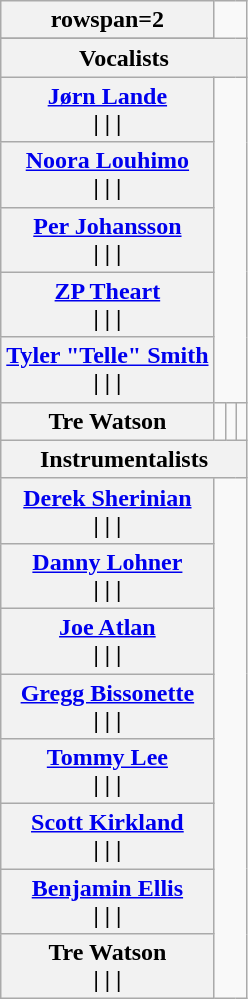<table class="wikitable">
<tr>
<th>rowspan=2 </th>
</tr>
<tr>
</tr>
<tr>
<th colspan=4>Vocalists</th>
</tr>
<tr>
<th><a href='#'>Jørn Lande</a><br>|
|
|</th>
</tr>
<tr>
<th><a href='#'>Noora Louhimo</a><br>|
|
|</th>
</tr>
<tr>
<th><a href='#'>Per Johansson</a><br>|
|
|</th>
</tr>
<tr>
<th><a href='#'>ZP Theart</a><br>|
|
|</th>
</tr>
<tr>
<th><a href='#'>Tyler "Telle" Smith</a><br>|
|
|</th>
</tr>
<tr>
<th>Tre Watson</th>
<td></td>
<td></td>
<td></td>
</tr>
<tr>
<th colspan=4>Instrumentalists</th>
</tr>
<tr>
<th><a href='#'>Derek Sherinian</a><br>|
|
|</th>
</tr>
<tr>
<th><a href='#'>Danny Lohner</a><br>|
|
|</th>
</tr>
<tr>
<th><a href='#'>Joe Atlan</a><br>|
|
|</th>
</tr>
<tr>
<th><a href='#'>Gregg Bissonette</a><br>|
|
|</th>
</tr>
<tr>
<th><a href='#'>Tommy Lee</a><br>|
|
|</th>
</tr>
<tr>
<th><a href='#'>Scott Kirkland</a><br>|
|
|</th>
</tr>
<tr>
<th><a href='#'>Benjamin Ellis</a><br>|
|
|</th>
</tr>
<tr>
<th>Tre Watson<br>|
|
|</th>
</tr>
</table>
